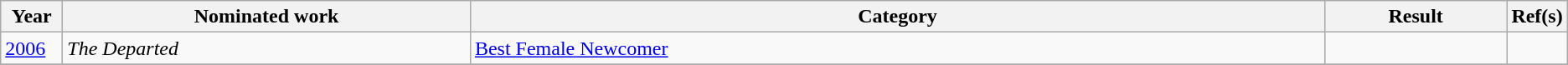<table class="wikitable">
<tr>
<th width=4%>Year</th>
<th width=27%>Nominated work</th>
<th width=57%>Category</th>
<th width=12%>Result</th>
<th width=4%>Ref(s)</th>
</tr>
<tr>
<td><a href='#'>2006</a></td>
<td><em>The Departed</em></td>
<td><a href='#'>Best Female Newcomer</a></td>
<td></td>
<td></td>
</tr>
<tr>
</tr>
</table>
